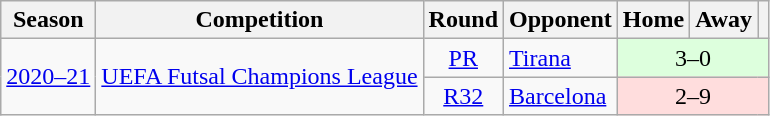<table class="wikitable" style="text-align:center">
<tr>
<th>Season</th>
<th>Competition</th>
<th>Round</th>
<th>Opponent</th>
<th>Home</th>
<th>Away</th>
<th></th>
</tr>
<tr>
<td rowspan="2"><a href='#'>2020–21</a></td>
<td rowspan="2"><a href='#'>UEFA Futsal Champions League</a></td>
<td><a href='#'>PR</a></td>
<td align="left"> <a href='#'>Tirana</a></td>
<td bgcolor="#DDFFDD" colspan="3">3–0</td>
</tr>
<tr>
<td><a href='#'>R32</a></td>
<td align="left"> <a href='#'>Barcelona</a></td>
<td bgcolor="#FFDDDD" colspan="3">2–9</td>
</tr>
</table>
